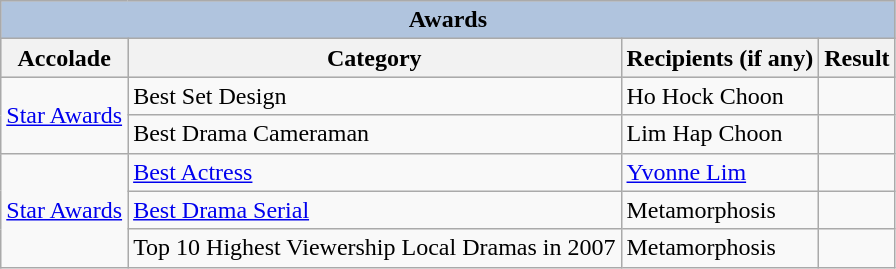<table class="wikitable sortable">
<tr style="background:#ccc; text-align:center;">
<th colspan="4" style="background: LightSteelBlue;">Awards</th>
</tr>
<tr style="background:#ccc; text-align:center;">
<th>Accolade</th>
<th>Category</th>
<th>Recipients (if any)</th>
<th>Result</th>
</tr>
<tr>
<td rowspan="2"><a href='#'>Star Awards</a></td>
<td>Best Set Design</td>
<td>Ho Hock Choon</td>
<td></td>
</tr>
<tr>
<td>Best Drama Cameraman</td>
<td>Lim Hap Choon</td>
<td></td>
</tr>
<tr>
<td rowspan="3"><a href='#'>Star Awards</a></td>
<td><a href='#'>Best Actress</a></td>
<td><a href='#'>Yvonne Lim</a></td>
<td></td>
</tr>
<tr>
<td><a href='#'>Best Drama Serial</a></td>
<td>Metamorphosis</td>
<td></td>
</tr>
<tr>
<td>Top 10 Highest Viewership Local Dramas in 2007</td>
<td>Metamorphosis</td>
<td></td>
</tr>
</table>
